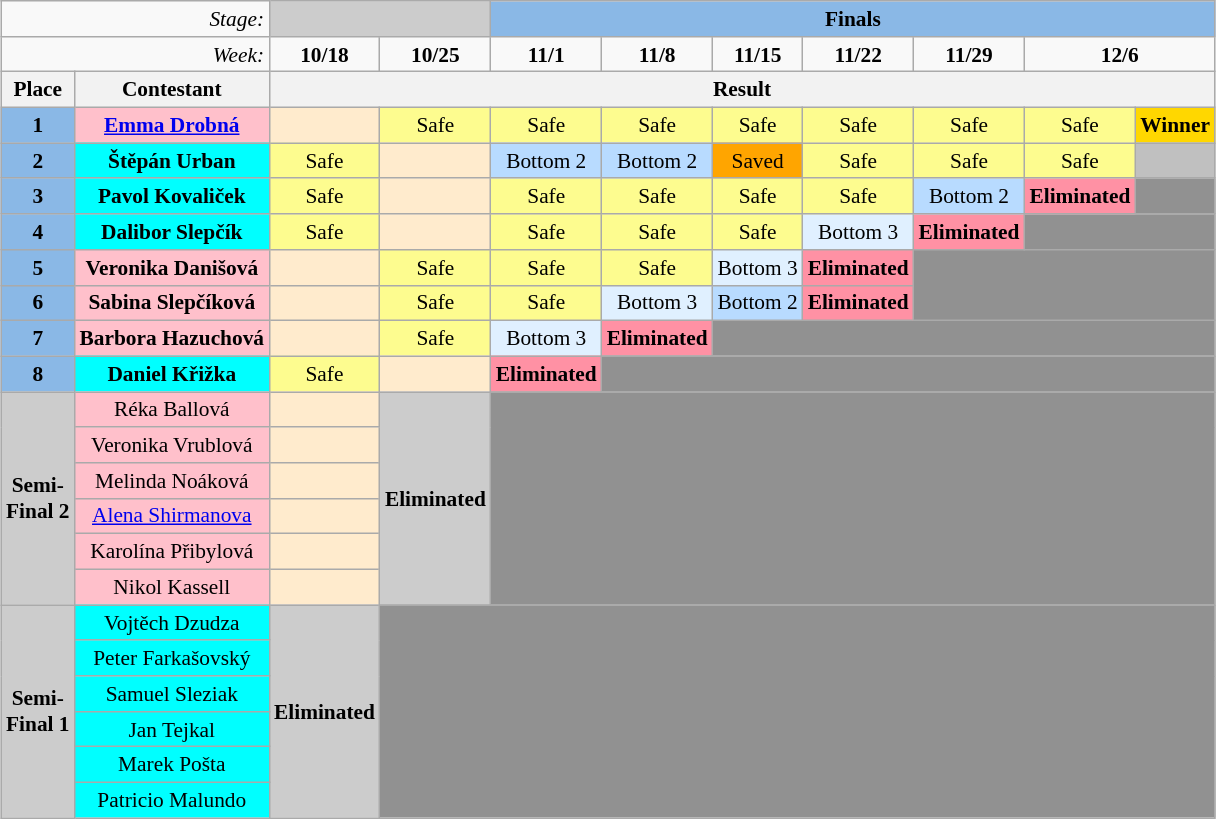<table class="wikitable" style="margin:1em auto; text-align:center; font-size:89%">
<tr>
<td colspan="2" style="text-align:right;"><em>Stage:</em></td>
<td colspan="2" style="background:#ccc;"></td>
<td colspan="7" style="background:#8ab8e6;"><strong>Finals</strong></td>
</tr>
<tr>
<td colspan="2" style="text-align:right;"><em>Week:</em></td>
<td style="text-align:center;"><strong>10/18</strong></td>
<td style="text-align:center;"><strong>10/25</strong></td>
<td style="text-align:center;"><strong>11/1</strong></td>
<td style="text-align:center;"><strong>11/8</strong></td>
<td style="text-align:center;"><strong>11/15</strong></td>
<td style="text-align:center;"><strong>11/22</strong></td>
<td style="text-align:center;"><strong>11/29</strong></td>
<td colspan="2" style="text-align:center;"><strong>12/6</strong></td>
</tr>
<tr>
<th>Place</th>
<th>Contestant</th>
<th colspan="20" style="text-align:center;">Result</th>
</tr>
<tr>
<td style="background:#8ab8e6;"><strong>1</strong></td>
<td style="background:pink;"><strong><a href='#'>Emma Drobná</a></strong></td>
<td style="background:#ffebcd;"></td>
<td style="background:#FDFC8F;">Safe</td>
<td style="background:#FDFC8F;">Safe</td>
<td style="background:#FDFC8F;">Safe</td>
<td style="background:#FDFC8F;">Safe</td>
<td style="background:#FDFC8F;">Safe</td>
<td style="background:#FDFC8F;">Safe</td>
<td style="background:#FDFC8F;">Safe</td>
<td style="background:gold;"><strong>Winner</strong></td>
</tr>
<tr>
<td style="background:#8ab8e6;"><strong>2</strong></td>
<td style="background:cyan;"><strong>Štěpán Urban</strong></td>
<td style="background:#FDFC8F;">Safe</td>
<td style="background:#ffebcd;"></td>
<td style="background:#b8dbff;">Bottom 2</td>
<td style="background:#b8dbff;">Bottom 2</td>
<td style="background:orange;">Saved</td>
<td style="background:#FDFC8F;">Safe</td>
<td style="background:#FDFC8F;">Safe</td>
<td style="background:#FDFC8F;">Safe</td>
<td style="background:silver;"></td>
</tr>
<tr>
<td style="background:#8ab8e6;"><strong>3</strong></td>
<td style="background:cyan;"><strong>Pavol Kovaliček</strong></td>
<td style="background:#FDFC8F;">Safe</td>
<td style="background:#ffebcd;"></td>
<td style="background:#FDFC8F;">Safe</td>
<td style="background:#FDFC8F;">Safe</td>
<td style="background:#FDFC8F;">Safe</td>
<td style="background:#FDFC8F;">Safe</td>
<td style="background:#b8dbff;">Bottom 2</td>
<td style="background:#FF91A4;"><strong>Eliminated</strong></td>
<td colspan="10" style="background:#919191;"></td>
</tr>
<tr>
<td style="background:#8ab8e6;"><strong>4</strong></td>
<td style="background:cyan;"><strong>Dalibor Slepčík</strong></td>
<td style="background:#FDFC8F;">Safe</td>
<td style="background:#ffebcd;"></td>
<td style="background:#FDFC8F;">Safe</td>
<td style="background:#FDFC8F;">Safe</td>
<td style="background:#FDFC8F;">Safe</td>
<td style="background:#e0f0ff;">Bottom 3</td>
<td style="background:#FF91A4;"><strong>Eliminated</strong></td>
<td colspan="10" style="background:#919191;"></td>
</tr>
<tr>
<td style="background:#8ab8e6;"><strong>5</strong></td>
<td style="background:pink;"><strong>Veronika Danišová</strong></td>
<td style="background:#ffebcd;"></td>
<td style="background:#FDFC8F;">Safe</td>
<td style="background:#FDFC8F;">Safe</td>
<td style="background:#FDFC8F;">Safe</td>
<td style="background:#e0f0ff;">Bottom 3</td>
<td style="background:#FF91A4;"><strong>Eliminated</strong></td>
<td rowspan=2 colspan="10" style="background:#919191;"></td>
</tr>
<tr>
<td style="background:#8ab8e6;"><strong>6</strong></td>
<td style="background:pink;"><strong>Sabina Slepčíková</strong></td>
<td style="background:#ffebcd;"></td>
<td style="background:#FDFC8F;">Safe</td>
<td style="background:#FDFC8F;">Safe</td>
<td style="background:#e0f0ff;">Bottom 3</td>
<td style="background:#b8dbff;">Bottom 2</td>
<td style="background:#FF91A4;"><strong>Eliminated</strong></td>
</tr>
<tr>
<td style="background:#8ab8e6;"><strong>7</strong></td>
<td style="background:pink;"><strong>Barbora Hazuchová</strong></td>
<td style="background:#ffebcd;"></td>
<td style="background:#FDFC8F;">Safe</td>
<td style="background:#e0f0ff;">Bottom 3</td>
<td style="background:#FF91A4;"><strong>Eliminated</strong></td>
<td colspan="10" style="background:#919191;"></td>
</tr>
<tr>
<td style="background:#8ab8e6;"><strong>8</strong></td>
<td style="background:cyan;"><strong>Daniel Křižka</strong></td>
<td style="background:#FDFC8F;">Safe</td>
<td style="background:#ffebcd;"></td>
<td style="background:#FF91A4;"><strong>Eliminated</strong></td>
<td colspan="10" style="background:#919191;"></td>
</tr>
<tr>
<td style="background:#ccc;" rowspan="6"><strong>Semi-<br>Final 2</strong></td>
<td style="background:pink;">Réka Ballová</td>
<td style="background:#ffebcd;"></td>
<td style="background:#ccc;" rowspan="6"><strong>Eliminated</strong></td>
<td style="background:#919191;" colspan="14" rowspan="6"></td>
</tr>
<tr>
<td style="background:pink;">Veronika Vrublová</td>
<td style="background:#ffebcd;"></td>
</tr>
<tr>
<td style="background:pink;">Melinda Noáková</td>
<td style="background:#ffebcd;"></td>
</tr>
<tr>
<td style="background:pink;"><a href='#'>Alena Shirmanova</a></td>
<td style="background:#ffebcd;"></td>
</tr>
<tr>
<td style="background:pink;">Karolína Přibylová</td>
<td style="background:#ffebcd;"></td>
</tr>
<tr>
<td style="background:pink;">Nikol Kassell</td>
<td style="background:#ffebcd;"></td>
</tr>
<tr>
<td style="background:#ccc;" rowspan="6"><strong>Semi-<br>Final 1</strong></td>
<td style="background:cyan;">Vojtěch Dzudza</td>
<td style="background:#ccc;" rowspan="6"><strong>Eliminated</strong></td>
<td style="background:#919191;" colspan="15" rowspan="6"></td>
</tr>
<tr>
<td style="background:cyan;">Peter Farkašovský</td>
</tr>
<tr>
<td style="background:cyan;">Samuel Sleziak</td>
</tr>
<tr>
<td style="background:cyan;">Jan Tejkal</td>
</tr>
<tr>
<td style="background:cyan;">Marek Pošta</td>
</tr>
<tr>
<td style="background:cyan;">Patricio Malundo</td>
</tr>
</table>
